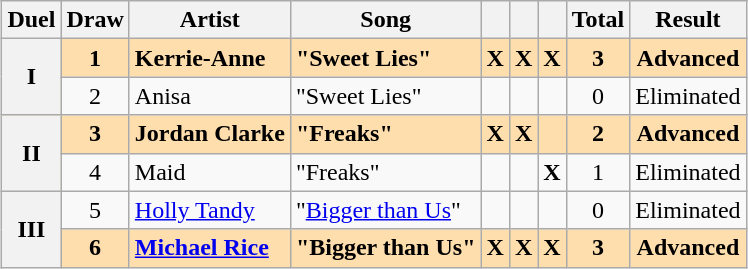<table class="sortable wikitable" style="margin: 1em auto 1em auto; text-align:center;">
<tr>
<th>Duel</th>
<th>Draw</th>
<th>Artist</th>
<th>Song</th>
<th class="unsortable"><small></small></th>
<th class="unsortable"><small></small></th>
<th class="unsortable"><small></small></th>
<th>Total</th>
<th>Result</th>
</tr>
<tr style="background:navajowhite;">
<th rowspan="2">I</th>
<td><strong>1</strong></td>
<td style="text-align:left;"><strong>Kerrie-Anne</strong></td>
<td style="text-align:left;"><strong>"Sweet Lies"</strong></td>
<td><strong>X</strong></td>
<td><strong>X</strong></td>
<td><strong>X</strong></td>
<td><strong>3</strong></td>
<td><strong>Advanced</strong></td>
</tr>
<tr>
<td>2</td>
<td style="text-align:left;">Anisa</td>
<td style="text-align:left;">"Sweet Lies"</td>
<td></td>
<td></td>
<td></td>
<td>0</td>
<td>Eliminated</td>
</tr>
<tr style="background:navajowhite;">
<th rowspan="2">II</th>
<td><strong>3</strong></td>
<td style="text-align:left;"><strong>Jordan Clarke</strong></td>
<td style="text-align:left;"><strong>"Freaks"</strong></td>
<td><strong>X</strong></td>
<td><strong>X</strong></td>
<td></td>
<td><strong>2</strong></td>
<td><strong>Advanced</strong></td>
</tr>
<tr>
<td>4</td>
<td style="text-align:left;">Maid</td>
<td style="text-align:left;">"Freaks"</td>
<td></td>
<td></td>
<td><strong>X</strong></td>
<td>1</td>
<td>Eliminated</td>
</tr>
<tr>
<th rowspan="2">III</th>
<td>5</td>
<td style="text-align:left;"><a href='#'>Holly Tandy</a></td>
<td style="text-align:left;">"<a href='#'>Bigger than Us</a>"</td>
<td></td>
<td></td>
<td></td>
<td>0</td>
<td>Eliminated</td>
</tr>
<tr style="background:navajowhite;">
<td><strong>6</strong></td>
<td style="text-align:left;"><strong><a href='#'>Michael Rice</a></strong></td>
<td style="text-align:left;"><strong>"Bigger than Us"</strong></td>
<td><strong>X</strong></td>
<td><strong>X</strong></td>
<td><strong>X</strong></td>
<td><strong>3</strong></td>
<td><strong>Advanced</strong></td>
</tr>
</table>
